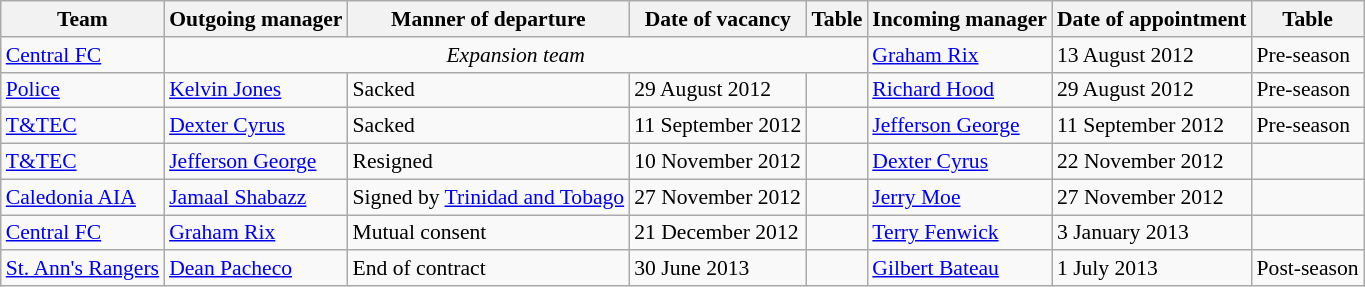<table class="wikitable" style="font-size:90%;">
<tr>
<th>Team</th>
<th>Outgoing manager</th>
<th>Manner of departure</th>
<th>Date of vacancy</th>
<th>Table</th>
<th>Incoming manager</th>
<th>Date of appointment</th>
<th>Table</th>
</tr>
<tr>
<td><a href='#'>Central FC</a></td>
<td colspan=4 style="text-align:center;"><em>Expansion team</em></td>
<td> <a href='#'>Graham Rix</a></td>
<td>13 August 2012</td>
<td>Pre-season</td>
</tr>
<tr>
<td><a href='#'>Police</a></td>
<td> <a href='#'>Kelvin Jones</a></td>
<td>Sacked</td>
<td>29 August 2012</td>
<td></td>
<td> <a href='#'>Richard Hood</a></td>
<td>29 August 2012</td>
<td>Pre-season</td>
</tr>
<tr>
<td><a href='#'>T&TEC</a></td>
<td> <a href='#'>Dexter Cyrus</a></td>
<td>Sacked</td>
<td>11 September 2012</td>
<td></td>
<td> <a href='#'>Jefferson George</a></td>
<td>11 September 2012</td>
<td>Pre-season</td>
</tr>
<tr>
<td><a href='#'>T&TEC</a></td>
<td> <a href='#'>Jefferson George</a></td>
<td>Resigned</td>
<td>10 November 2012</td>
<td></td>
<td> <a href='#'>Dexter Cyrus</a></td>
<td>22 November 2012</td>
<td></td>
</tr>
<tr>
<td><a href='#'>Caledonia AIA</a></td>
<td> <a href='#'>Jamaal Shabazz</a></td>
<td>Signed by <a href='#'>Trinidad and Tobago</a></td>
<td>27 November 2012</td>
<td></td>
<td> <a href='#'>Jerry Moe</a></td>
<td>27 November 2012</td>
<td></td>
</tr>
<tr>
<td><a href='#'>Central FC</a></td>
<td> <a href='#'>Graham Rix</a></td>
<td>Mutual consent</td>
<td>21 December 2012</td>
<td></td>
<td> <a href='#'>Terry Fenwick</a></td>
<td>3 January 2013</td>
<td></td>
</tr>
<tr>
<td><a href='#'>St. Ann's Rangers</a></td>
<td> <a href='#'>Dean Pacheco</a></td>
<td>End of contract</td>
<td>30 June 2013</td>
<td></td>
<td> <a href='#'>Gilbert Bateau</a></td>
<td>1 July 2013</td>
<td>Post-season</td>
</tr>
</table>
